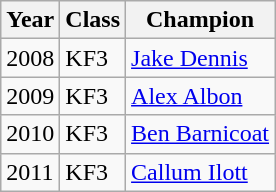<table class="wikitable">
<tr>
<th>Year</th>
<th>Class</th>
<th>Champion</th>
</tr>
<tr>
<td>2008</td>
<td>KF3</td>
<td><a href='#'>Jake Dennis</a></td>
</tr>
<tr>
<td>2009</td>
<td>KF3</td>
<td><a href='#'>Alex Albon</a></td>
</tr>
<tr>
<td>2010</td>
<td>KF3</td>
<td><a href='#'>Ben Barnicoat</a></td>
</tr>
<tr>
<td>2011</td>
<td>KF3</td>
<td><a href='#'>Callum Ilott</a></td>
</tr>
</table>
